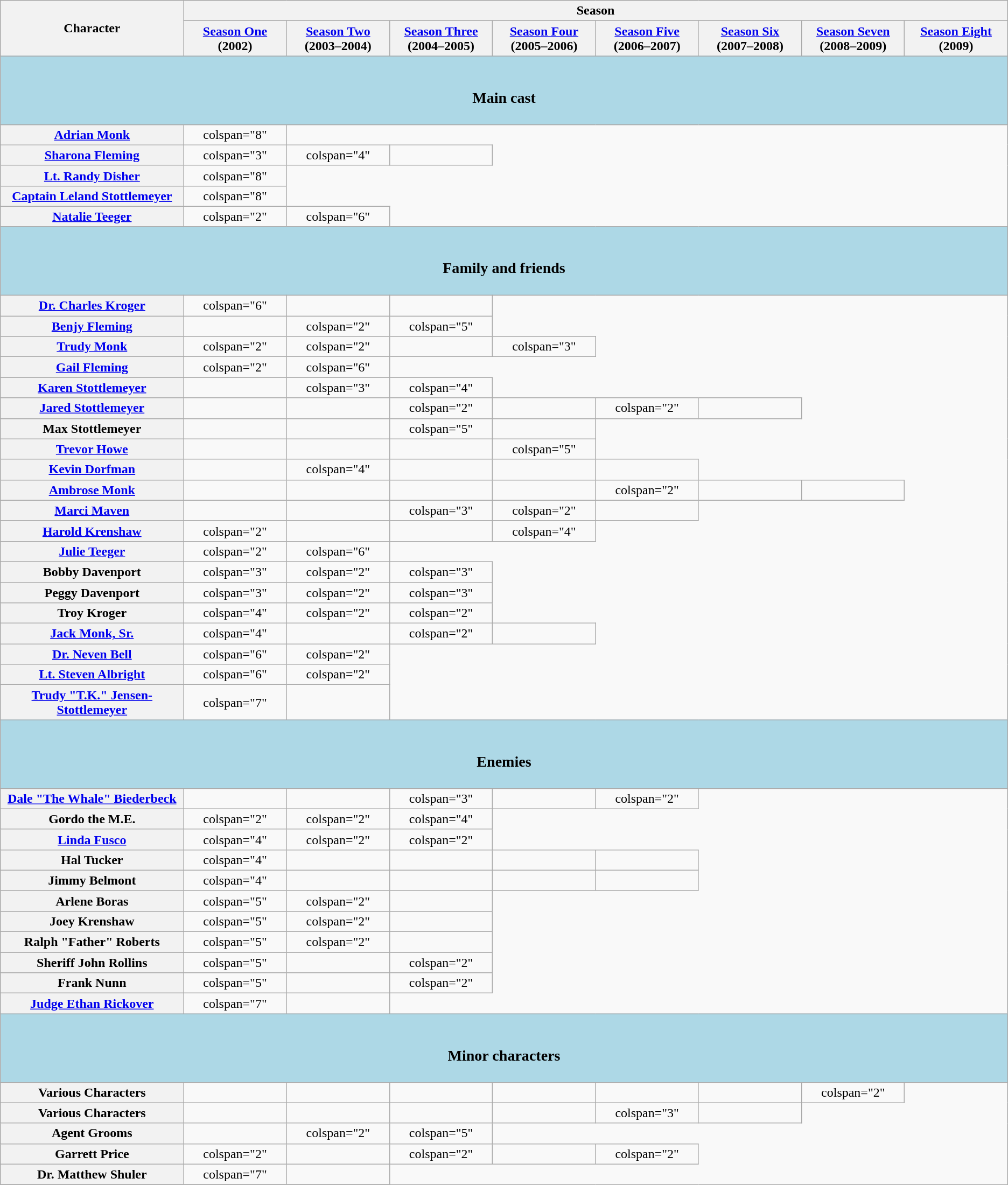<table class="wikitable" style="text-align:center">
<tr>
<th rowspan="2" width="16%">Character</th>
<th colspan="8" align="center">Season</th>
</tr>
<tr>
<th align="center" width="9%"><a href='#'>Season One</a><br>(2002)</th>
<th align="center" width="9%"><a href='#'>Season Two</a><br>(2003–2004)</th>
<th align="center" width="9%"><a href='#'>Season Three</a><br>(2004–2005)</th>
<th align="center" width="9%"><a href='#'>Season Four</a><br>(2005–2006)</th>
<th align="center" width="9%"><a href='#'>Season Five</a><br>(2006–2007)</th>
<th align="center" width="9%"><a href='#'>Season Six</a><br>(2007–2008)</th>
<th align="center" width="9%"><a href='#'>Season Seven</a><br>(2008–2009)</th>
<th align="center" width="9%"><a href='#'>Season Eight</a><br>(2009)</th>
</tr>
<tr>
<th colspan="9" style="background-color:lightblue;"><br><h3>Main cast</h3></th>
</tr>
<tr>
<th><a href='#'>Adrian Monk</a></th>
<td>colspan="8" </td>
</tr>
<tr>
<th><a href='#'>Sharona Fleming</a></th>
<td>colspan="3" </td>
<td>colspan="4" </td>
<td></td>
</tr>
<tr>
<th><a href='#'>Lt. Randy Disher</a></th>
<td>colspan="8" </td>
</tr>
<tr>
<th><a href='#'>Captain Leland Stottlemeyer</a></th>
<td>colspan="8" </td>
</tr>
<tr>
<th><a href='#'>Natalie Teeger</a></th>
<td>colspan="2" </td>
<td>colspan="6" </td>
</tr>
<tr>
<th colspan="9" style="background-color:lightblue;"><br><h3>Family and friends</h3></th>
</tr>
<tr>
<th><a href='#'>Dr. Charles Kroger</a></th>
<td>colspan="6" </td>
<td></td>
<td></td>
</tr>
<tr>
<th><a href='#'>Benjy Fleming</a></th>
<td></td>
<td>colspan="2" </td>
<td>colspan="5" </td>
</tr>
<tr>
<th><a href='#'>Trudy Monk</a></th>
<td>colspan="2" </td>
<td>colspan="2" </td>
<td></td>
<td>colspan="3" </td>
</tr>
<tr>
<th><a href='#'>Gail Fleming</a></th>
<td>colspan="2" </td>
<td>colspan="6" </td>
</tr>
<tr>
<th><a href='#'>Karen Stottlemeyer</a></th>
<td></td>
<td>colspan="3" </td>
<td>colspan="4" </td>
</tr>
<tr>
<th><a href='#'>Jared Stottlemeyer</a></th>
<td></td>
<td></td>
<td>colspan="2" </td>
<td></td>
<td>colspan="2" </td>
<td></td>
</tr>
<tr>
<th>Max Stottlemeyer</th>
<td></td>
<td></td>
<td>colspan="5" </td>
<td></td>
</tr>
<tr>
<th><a href='#'>Trevor Howe</a></th>
<td></td>
<td></td>
<td></td>
<td>colspan="5" </td>
</tr>
<tr>
<th><a href='#'>Kevin Dorfman</a></th>
<td></td>
<td>colspan="4" </td>
<td></td>
<td></td>
<td></td>
</tr>
<tr>
<th><a href='#'>Ambrose Monk</a></th>
<td></td>
<td></td>
<td></td>
<td></td>
<td>colspan="2" </td>
<td></td>
<td></td>
</tr>
<tr>
<th><a href='#'>Marci Maven</a></th>
<td></td>
<td></td>
<td>colspan="3" </td>
<td>colspan="2" </td>
<td></td>
</tr>
<tr>
<th><a href='#'>Harold Krenshaw</a></th>
<td>colspan="2" </td>
<td></td>
<td></td>
<td>colspan="4" </td>
</tr>
<tr>
<th><a href='#'>Julie Teeger</a></th>
<td>colspan="2" </td>
<td>colspan="6" </td>
</tr>
<tr>
<th>Bobby Davenport</th>
<td>colspan="3" </td>
<td>colspan="2" </td>
<td>colspan="3" </td>
</tr>
<tr>
<th>Peggy Davenport</th>
<td>colspan="3" </td>
<td>colspan="2" </td>
<td>colspan="3" </td>
</tr>
<tr>
<th>Troy Kroger</th>
<td>colspan="4" </td>
<td>colspan="2" </td>
<td>colspan="2" </td>
</tr>
<tr>
<th><a href='#'>Jack Monk, Sr.</a></th>
<td>colspan="4" </td>
<td></td>
<td>colspan="2" </td>
<td></td>
</tr>
<tr>
<th><a href='#'>Dr. Neven Bell</a></th>
<td>colspan="6" </td>
<td>colspan="2" </td>
</tr>
<tr>
<th><a href='#'>Lt. Steven Albright</a></th>
<td>colspan="6" </td>
<td>colspan="2" </td>
</tr>
<tr>
<th><a href='#'>Trudy "T.K." Jensen-Stottlemeyer</a></th>
<td>colspan="7" </td>
<td></td>
</tr>
<tr>
<th colspan="9" style="background-color:lightblue;"><br><h3>Enemies</h3></th>
</tr>
<tr>
<th><a href='#'>Dale "The Whale" Biederbeck</a></th>
<td></td>
<td></td>
<td>colspan="3" </td>
<td></td>
<td>colspan="2" </td>
</tr>
<tr>
<th>Gordo the M.E.</th>
<td>colspan="2" </td>
<td>colspan="2" </td>
<td>colspan="4" </td>
</tr>
<tr>
<th><a href='#'>Linda Fusco</a></th>
<td>colspan="4" </td>
<td>colspan="2" </td>
<td>colspan="2" </td>
</tr>
<tr>
<th>Hal Tucker</th>
<td>colspan="4" </td>
<td></td>
<td></td>
<td></td>
<td></td>
</tr>
<tr>
<th>Jimmy Belmont</th>
<td>colspan="4" </td>
<td></td>
<td></td>
<td></td>
<td></td>
</tr>
<tr>
<th>Arlene Boras</th>
<td>colspan="5" </td>
<td>colspan="2" </td>
<td></td>
</tr>
<tr>
<th>Joey Krenshaw</th>
<td>colspan="5" </td>
<td>colspan="2" </td>
<td></td>
</tr>
<tr>
<th>Ralph "Father" Roberts</th>
<td>colspan="5" </td>
<td>colspan="2" </td>
<td></td>
</tr>
<tr>
<th>Sheriff John Rollins</th>
<td>colspan="5" </td>
<td></td>
<td>colspan="2" </td>
</tr>
<tr>
<th>Frank Nunn</th>
<td>colspan="5" </td>
<td></td>
<td>colspan="2" </td>
</tr>
<tr>
<th><a href='#'>Judge Ethan Rickover</a></th>
<td>colspan="7" </td>
<td></td>
</tr>
<tr>
<th colspan="9" style="background-color:lightblue;"><br><h3>Minor characters</h3></th>
</tr>
<tr>
<th>Various Characters</th>
<td></td>
<td></td>
<td></td>
<td></td>
<td></td>
<td></td>
<td>colspan="2" </td>
</tr>
<tr>
<th>Various Characters</th>
<td></td>
<td></td>
<td></td>
<td></td>
<td>colspan="3" </td>
<td></td>
</tr>
<tr>
<th>Agent Grooms</th>
<td></td>
<td>colspan="2" </td>
<td>colspan="5" </td>
</tr>
<tr>
<th>Garrett Price</th>
<td>colspan="2" </td>
<td></td>
<td>colspan="2" </td>
<td></td>
<td>colspan="2" </td>
</tr>
<tr>
<th>Dr. Matthew Shuler</th>
<td>colspan="7" </td>
<td></td>
</tr>
<tr>
</tr>
</table>
